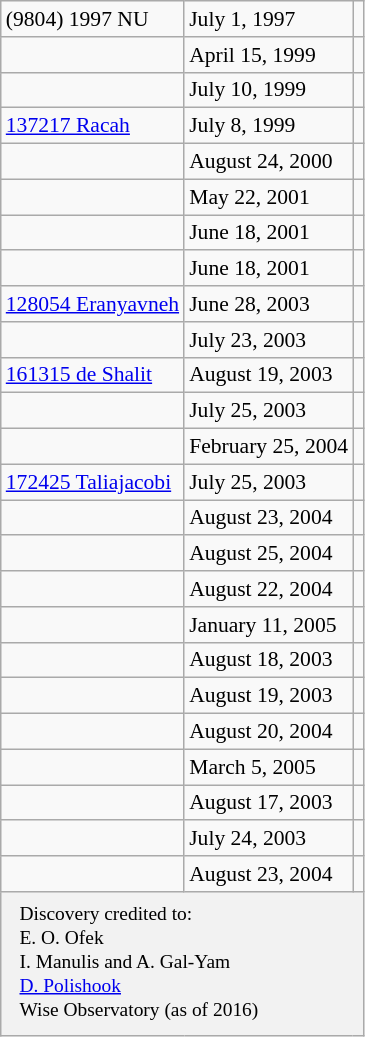<table class="wikitable floatright" style="font-size: 0.9em; white-space: nowrap;">
<tr>
<td>(9804) 1997 NU</td>
<td>July 1, 1997</td>
<td></td>
</tr>
<tr>
<td></td>
<td>April 15, 1999</td>
<td></td>
</tr>
<tr>
<td></td>
<td>July 10, 1999</td>
<td></td>
</tr>
<tr>
<td><a href='#'>137217 Racah</a></td>
<td>July 8, 1999</td>
<td></td>
</tr>
<tr>
<td></td>
<td>August 24, 2000</td>
<td></td>
</tr>
<tr>
<td></td>
<td>May 22, 2001</td>
<td></td>
</tr>
<tr>
<td></td>
<td>June 18, 2001</td>
<td></td>
</tr>
<tr>
<td></td>
<td>June 18, 2001</td>
<td></td>
</tr>
<tr>
<td><a href='#'>128054 Eranyavneh</a></td>
<td>June 28, 2003</td>
<td></td>
</tr>
<tr>
<td></td>
<td>July 23, 2003</td>
<td></td>
</tr>
<tr>
<td><a href='#'>161315 de Shalit</a></td>
<td>August 19, 2003</td>
<td></td>
</tr>
<tr>
<td></td>
<td>July 25, 2003</td>
<td></td>
</tr>
<tr>
<td></td>
<td>February 25, 2004</td>
<td></td>
</tr>
<tr>
<td><a href='#'>172425 Taliajacobi</a></td>
<td>July 25, 2003</td>
<td></td>
</tr>
<tr>
<td></td>
<td>August 23, 2004</td>
<td></td>
</tr>
<tr>
<td></td>
<td>August 25, 2004</td>
<td></td>
</tr>
<tr>
<td></td>
<td>August 22, 2004</td>
<td></td>
</tr>
<tr>
<td></td>
<td>January 11, 2005</td>
<td></td>
</tr>
<tr>
<td></td>
<td>August 18, 2003</td>
<td></td>
</tr>
<tr>
<td></td>
<td>August 19, 2003</td>
<td></td>
</tr>
<tr>
<td></td>
<td>August 20, 2004</td>
<td></td>
</tr>
<tr>
<td></td>
<td>March 5, 2005</td>
<td></td>
</tr>
<tr>
<td></td>
<td>August 17, 2003</td>
<td></td>
</tr>
<tr>
<td></td>
<td>July 24, 2003</td>
<td></td>
</tr>
<tr>
<td></td>
<td>August 23, 2004</td>
<td></td>
</tr>
<tr>
<th colspan=3 style="font-weight: normal; font-size: 0.9em; text-align:left; padding: 6px 0 9px 12px;">Discovery credited to:<br>  E. O. Ofek<br>  I. Manulis and A. Gal-Yam<br>  <a href='#'>D. Polishook</a><br>  Wise Observatory (as of 2016)</th>
</tr>
</table>
